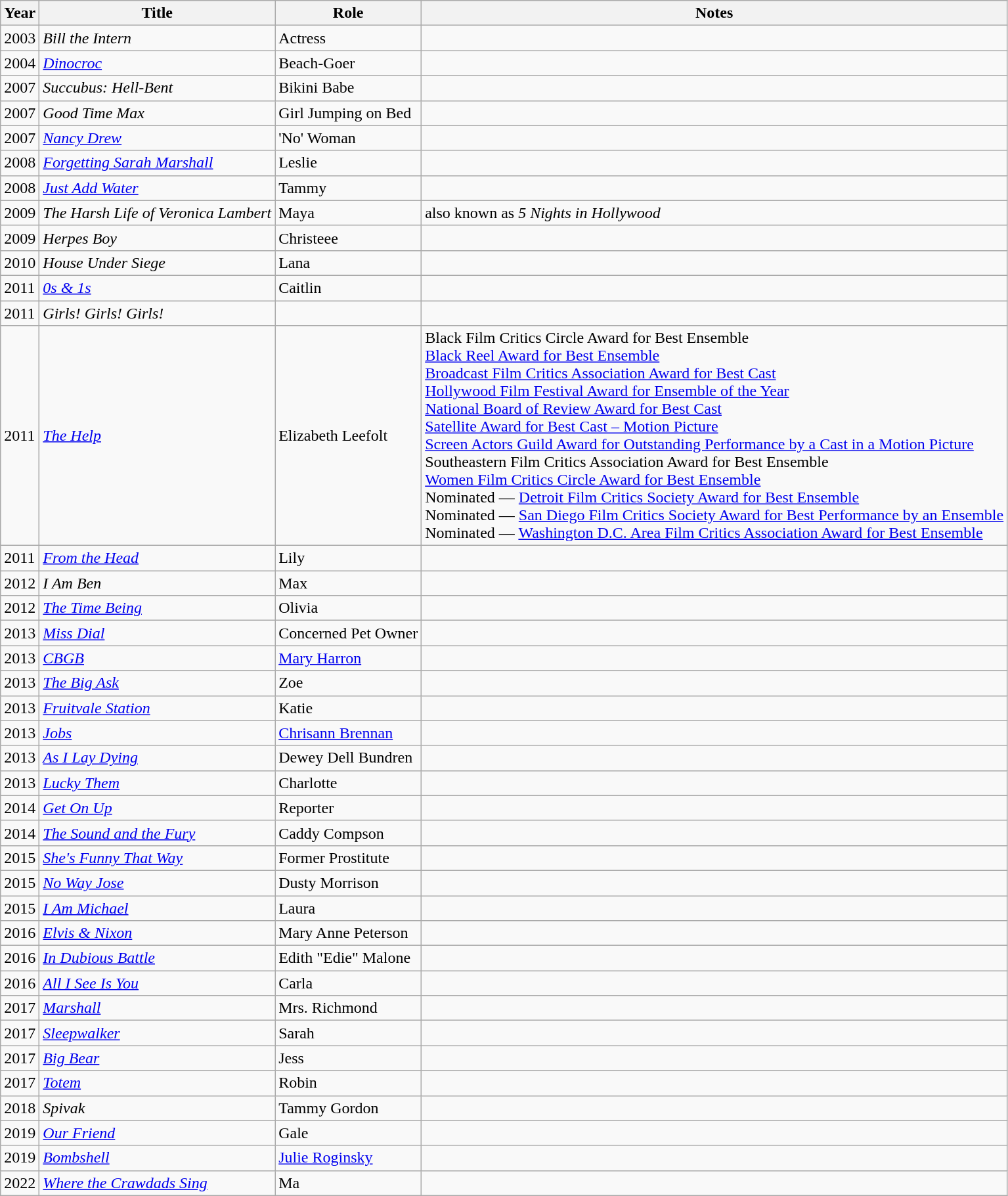<table class="wikitable sortable">
<tr>
<th>Year</th>
<th>Title</th>
<th>Role</th>
<th class="unsortable">Notes</th>
</tr>
<tr>
<td>2003</td>
<td><em>Bill the Intern</em></td>
<td>Actress</td>
<td></td>
</tr>
<tr>
<td>2004</td>
<td><em><a href='#'>Dinocroc</a></em></td>
<td>Beach-Goer</td>
<td></td>
</tr>
<tr>
<td>2007</td>
<td><em>Succubus: Hell-Bent</em></td>
<td>Bikini Babe</td>
<td></td>
</tr>
<tr>
<td>2007</td>
<td><em>Good Time Max</em></td>
<td>Girl Jumping on Bed</td>
<td></td>
</tr>
<tr>
<td>2007</td>
<td><em><a href='#'>Nancy Drew</a></em></td>
<td>'No' Woman</td>
<td></td>
</tr>
<tr>
<td>2008</td>
<td><em><a href='#'>Forgetting Sarah Marshall</a></em></td>
<td>Leslie</td>
<td></td>
</tr>
<tr>
<td>2008</td>
<td><em><a href='#'>Just Add Water</a></em></td>
<td>Tammy</td>
<td></td>
</tr>
<tr>
<td>2009</td>
<td><em>The Harsh Life of Veronica Lambert</em></td>
<td>Maya</td>
<td>also known as <em>5 Nights in Hollywood</em></td>
</tr>
<tr>
<td>2009</td>
<td><em>Herpes Boy</em></td>
<td>Christeee</td>
<td></td>
</tr>
<tr>
<td>2010</td>
<td><em>House Under Siege</em></td>
<td>Lana</td>
<td></td>
</tr>
<tr>
<td>2011</td>
<td><em><a href='#'>0s & 1s</a></em></td>
<td>Caitlin</td>
<td></td>
</tr>
<tr>
<td>2011</td>
<td><em>Girls! Girls! Girls!</em></td>
<td></td>
<td></td>
</tr>
<tr>
<td>2011</td>
<td><em><a href='#'>The Help</a></em></td>
<td>Elizabeth Leefolt</td>
<td>Black Film Critics Circle Award for Best Ensemble<br><a href='#'>Black Reel Award for Best Ensemble</a><br><a href='#'>Broadcast Film Critics Association Award for Best Cast</a><br><a href='#'>Hollywood Film Festival Award for Ensemble of the Year</a><br><a href='#'>National Board of Review Award for Best Cast</a><br><a href='#'>Satellite Award for Best Cast – Motion Picture</a><br><a href='#'>Screen Actors Guild Award for Outstanding Performance by a Cast in a Motion Picture</a><br>Southeastern Film Critics Association Award for Best Ensemble<br><a href='#'>Women Film Critics Circle Award for Best Ensemble</a><br>Nominated — <a href='#'>Detroit Film Critics Society Award for Best Ensemble</a><br>Nominated — <a href='#'>San Diego Film Critics Society Award for Best Performance by an Ensemble</a><br>Nominated — <a href='#'>Washington D.C. Area Film Critics Association Award for Best Ensemble</a></td>
</tr>
<tr>
<td>2011</td>
<td><em><a href='#'>From the Head</a></em></td>
<td>Lily</td>
<td></td>
</tr>
<tr>
<td>2012</td>
<td><em>I Am Ben</em></td>
<td>Max</td>
<td></td>
</tr>
<tr>
<td>2012</td>
<td><em><a href='#'>The Time Being</a></em></td>
<td>Olivia</td>
<td></td>
</tr>
<tr>
<td>2013</td>
<td><em><a href='#'>Miss Dial</a></em></td>
<td>Concerned Pet Owner</td>
<td></td>
</tr>
<tr>
<td>2013</td>
<td><em><a href='#'>CBGB</a></em></td>
<td><a href='#'>Mary Harron</a></td>
<td></td>
</tr>
<tr>
<td>2013</td>
<td><em><a href='#'>The Big Ask</a></em></td>
<td>Zoe</td>
<td></td>
</tr>
<tr>
<td>2013</td>
<td><em><a href='#'>Fruitvale Station</a></em></td>
<td>Katie</td>
<td></td>
</tr>
<tr>
<td>2013</td>
<td><em><a href='#'>Jobs</a></em></td>
<td><a href='#'>Chrisann Brennan</a></td>
<td></td>
</tr>
<tr>
<td>2013</td>
<td><em><a href='#'>As I Lay Dying</a></em></td>
<td>Dewey Dell Bundren</td>
<td></td>
</tr>
<tr>
<td>2013</td>
<td><em><a href='#'>Lucky Them</a></em></td>
<td>Charlotte</td>
<td></td>
</tr>
<tr>
<td>2014</td>
<td><em><a href='#'>Get On Up</a></em></td>
<td>Reporter</td>
<td></td>
</tr>
<tr>
<td>2014</td>
<td><em><a href='#'>The Sound and the Fury</a></em></td>
<td>Caddy Compson</td>
<td></td>
</tr>
<tr>
<td>2015</td>
<td><em><a href='#'>She's Funny That Way</a></em></td>
<td>Former Prostitute</td>
<td></td>
</tr>
<tr>
<td>2015</td>
<td><em><a href='#'>No Way Jose</a></em></td>
<td>Dusty Morrison</td>
<td></td>
</tr>
<tr>
<td>2015</td>
<td><em><a href='#'>I Am Michael</a></em></td>
<td>Laura</td>
<td></td>
</tr>
<tr>
<td>2016</td>
<td><em><a href='#'>Elvis & Nixon</a></em></td>
<td>Mary Anne Peterson</td>
<td></td>
</tr>
<tr>
<td>2016</td>
<td><em><a href='#'>In Dubious Battle</a></em></td>
<td>Edith "Edie" Malone</td>
<td></td>
</tr>
<tr>
<td>2016</td>
<td><em><a href='#'>All I See Is You</a></em></td>
<td>Carla</td>
<td></td>
</tr>
<tr>
<td>2017</td>
<td><em><a href='#'>Marshall</a></em></td>
<td>Mrs. Richmond</td>
<td></td>
</tr>
<tr>
<td>2017</td>
<td><em><a href='#'>Sleepwalker</a></em></td>
<td>Sarah</td>
<td></td>
</tr>
<tr>
<td>2017</td>
<td><em><a href='#'>Big Bear</a></em></td>
<td>Jess</td>
<td></td>
</tr>
<tr>
<td>2017</td>
<td><em><a href='#'>Totem</a></em></td>
<td>Robin</td>
<td></td>
</tr>
<tr>
<td>2018</td>
<td><em>Spivak</em></td>
<td>Tammy Gordon</td>
<td></td>
</tr>
<tr>
<td>2019</td>
<td><em><a href='#'>Our Friend</a></em></td>
<td>Gale</td>
<td></td>
</tr>
<tr>
<td>2019</td>
<td><em><a href='#'>Bombshell</a></em></td>
<td><a href='#'>Julie Roginsky</a></td>
<td></td>
</tr>
<tr>
<td>2022</td>
<td><em><a href='#'>Where the Crawdads Sing</a></em></td>
<td>Ma</td>
<td></td>
</tr>
</table>
